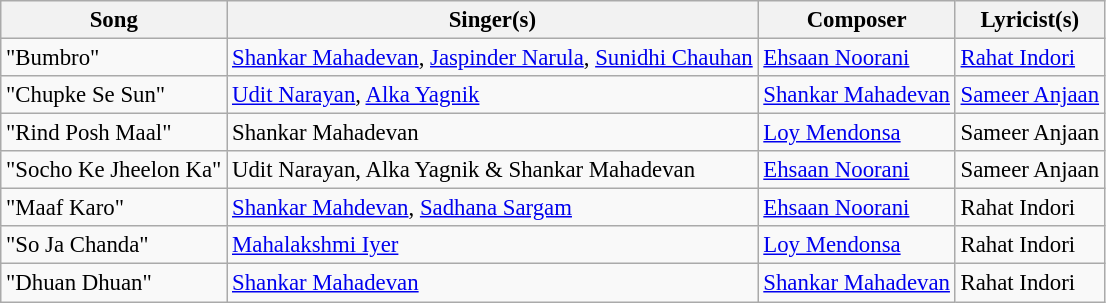<table class="wikitable" style="font-size:95%;">
<tr>
<th>Song</th>
<th>Singer(s)</th>
<th>Composer</th>
<th>Lyricist(s)</th>
</tr>
<tr>
<td>"Bumbro"</td>
<td><a href='#'>Shankar Mahadevan</a>, <a href='#'>Jaspinder Narula</a>, <a href='#'>Sunidhi Chauhan</a></td>
<td><a href='#'>Ehsaan Noorani</a></td>
<td><a href='#'>Rahat Indori</a></td>
</tr>
<tr>
<td>"Chupke Se Sun"</td>
<td><a href='#'>Udit Narayan</a>, <a href='#'>Alka Yagnik</a></td>
<td><a href='#'>Shankar Mahadevan</a></td>
<td><a href='#'>Sameer Anjaan</a></td>
</tr>
<tr>
<td>"Rind Posh Maal"</td>
<td>Shankar Mahadevan</td>
<td><a href='#'>Loy Mendonsa</a></td>
<td>Sameer Anjaan</td>
</tr>
<tr>
<td>"Socho Ke Jheelon Ka"</td>
<td>Udit Narayan, Alka Yagnik & Shankar Mahadevan</td>
<td><a href='#'>Ehsaan Noorani</a></td>
<td>Sameer Anjaan</td>
</tr>
<tr>
<td>"Maaf Karo"</td>
<td><a href='#'>Shankar Mahdevan</a>, <a href='#'>Sadhana Sargam</a></td>
<td><a href='#'>Ehsaan Noorani</a></td>
<td>Rahat Indori</td>
</tr>
<tr>
<td>"So Ja Chanda"</td>
<td><a href='#'>Mahalakshmi Iyer</a></td>
<td><a href='#'>Loy Mendonsa</a></td>
<td>Rahat Indori</td>
</tr>
<tr>
<td>"Dhuan Dhuan"</td>
<td><a href='#'>Shankar Mahadevan</a></td>
<td><a href='#'>Shankar Mahadevan</a></td>
<td>Rahat Indori</td>
</tr>
</table>
